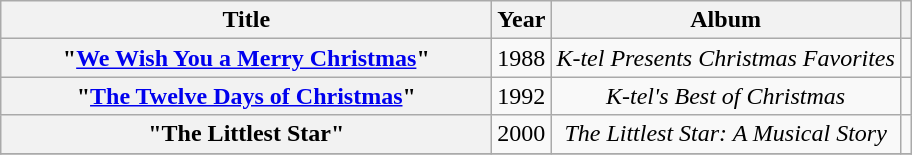<table class="wikitable plainrowheaders" style="text-align:center;">
<tr>
<th scope="col" style="width:20em;">Title</th>
<th scope="col">Year</th>
<th scope="col">Album</th>
<th scope="col"></th>
</tr>
<tr>
<th scope="row">"<a href='#'>We Wish You a Merry Christmas</a>"</th>
<td>1988</td>
<td><em>K-tel Presents Christmas Favorites</em></td>
<td></td>
</tr>
<tr>
<th scope="row">"<a href='#'>The Twelve Days of Christmas</a>"</th>
<td>1992</td>
<td><em>K-tel's Best of Christmas</em></td>
<td></td>
</tr>
<tr>
<th scope="row">"The Littlest Star" </th>
<td>2000</td>
<td><em>The Littlest Star: A Musical Story</em></td>
<td></td>
</tr>
<tr>
</tr>
</table>
